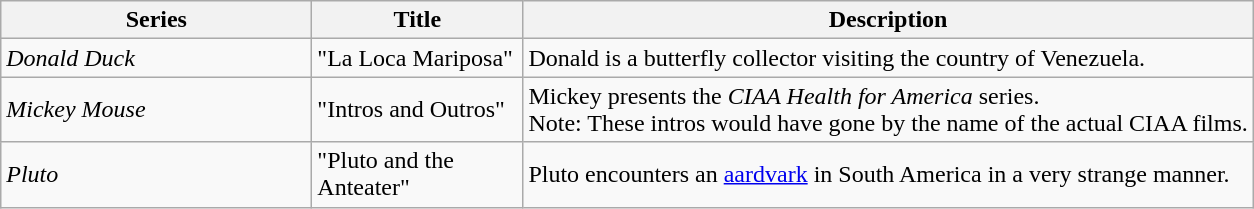<table class="wikitable">
<tr>
<th style="width:150pt;">Series</th>
<th style="width:100pt;">Title</th>
<th>Description</th>
</tr>
<tr>
<td><em>Donald Duck</em></td>
<td>"La Loca Mariposa"</td>
<td>Donald is a butterfly collector visiting the country of Venezuela.</td>
</tr>
<tr>
<td><em>Mickey Mouse</em></td>
<td>"Intros and Outros"</td>
<td>Mickey presents the <em>CIAA Health for America</em> series.<br>Note: These intros would have gone by the name of the actual CIAA films.</td>
</tr>
<tr>
<td><em>Pluto</em></td>
<td>"Pluto and the Anteater"</td>
<td>Pluto encounters an <a href='#'>aardvark</a> in South America in a very strange manner.</td>
</tr>
</table>
